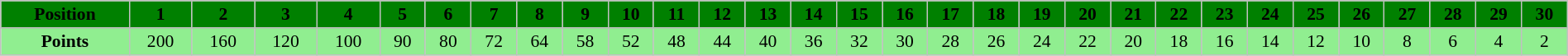<table border="1" cellpadding="2" cellspacing="0" style="border:1px solid #C0C0C0; border-collapse:collapse; font-size:90%; margin-top:1em; text-align:center" width="100%">
<tr style="background:green"  align="center">
<th scope="col">Position</th>
<th scope="col">1</th>
<th scope="col">2</th>
<th scope="col">3</th>
<th scope="col">4</th>
<th scope="col">5</th>
<th scope="col">6</th>
<th scope="col">7</th>
<th scope="col">8</th>
<th scope="col">9</th>
<th scope="col">10</th>
<th scope="col">11</th>
<th scope="col">12</th>
<th scope="col">13</th>
<th scope="col">14</th>
<th scope="col">15</th>
<th scope="col">16</th>
<th scope="col">17</th>
<th scope="col">18</th>
<th scope="col">19</th>
<th scope="col">20</th>
<th scope="col">21</th>
<th scope="col">22</th>
<th scope="col">23</th>
<th scope="col">24</th>
<th scope="col">25</th>
<th scope="col">26</th>
<th scope="col">27</th>
<th scope="col">28</th>
<th scope="col">29</th>
<th scope="col">30</th>
</tr>
<tr style="background:lightgreen"  align="center">
<td><strong>Points</strong></td>
<td>200</td>
<td>160</td>
<td>120</td>
<td>100</td>
<td>90</td>
<td>80</td>
<td>72</td>
<td>64</td>
<td>58</td>
<td>52</td>
<td>48</td>
<td>44</td>
<td>40</td>
<td>36</td>
<td>32</td>
<td>30</td>
<td>28</td>
<td>26</td>
<td>24</td>
<td>22</td>
<td>20</td>
<td>18</td>
<td>16</td>
<td>14</td>
<td>12</td>
<td>10</td>
<td>8</td>
<td>6</td>
<td>4</td>
<td>2</td>
</tr>
</table>
